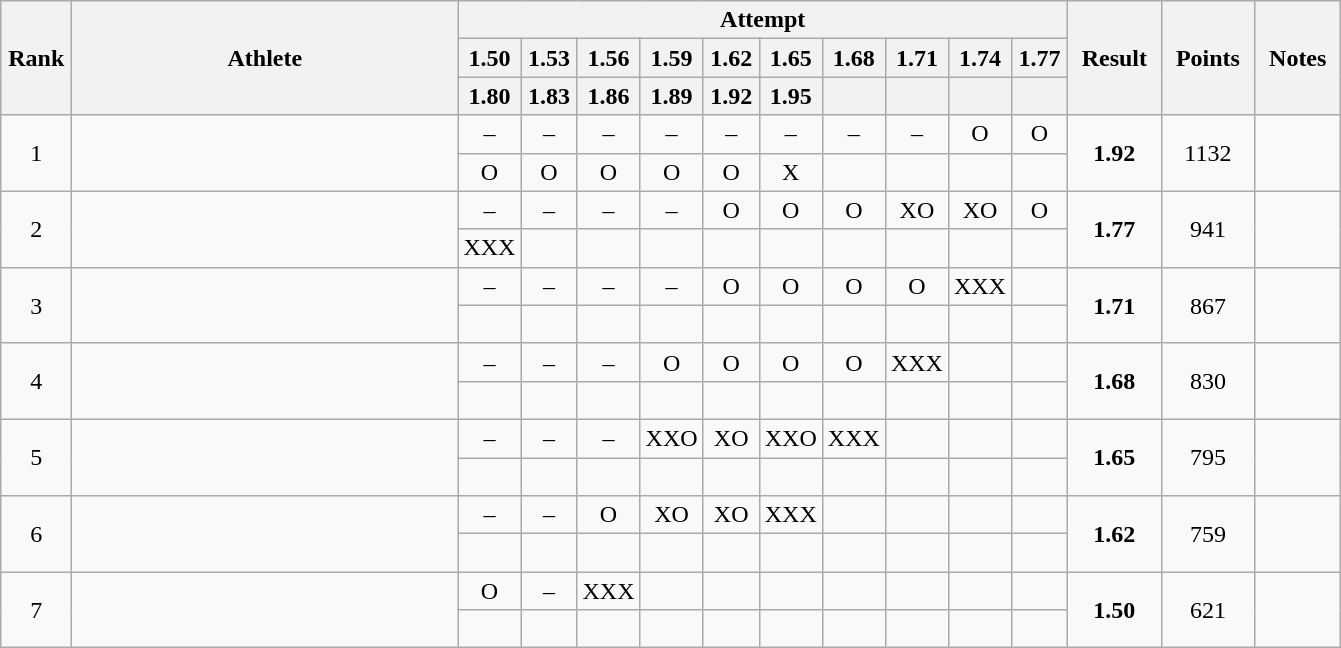<table class="wikitable" style="text-align:center">
<tr>
<th rowspan=3 width=40>Rank</th>
<th rowspan=3 width=250>Athlete</th>
<th colspan=10>Attempt</th>
<th rowspan=3 width=55>Result</th>
<th rowspan=3 width=55>Points</th>
<th rowspan=3 width=50>Notes</th>
</tr>
<tr>
<th width=30>1.50</th>
<th width=30>1.53</th>
<th width=30>1.56</th>
<th width=30>1.59</th>
<th width=30>1.62</th>
<th width=30>1.65</th>
<th width=30>1.68</th>
<th width=30>1.71</th>
<th width=30>1.74</th>
<th width=30>1.77</th>
</tr>
<tr>
<th>1.80</th>
<th>1.83</th>
<th>1.86</th>
<th>1.89</th>
<th>1.92</th>
<th>1.95</th>
<th></th>
<th></th>
<th></th>
<th></th>
</tr>
<tr>
<td rowspan=2>1</td>
<td rowspan=2 align=left></td>
<td>–</td>
<td>–</td>
<td>–</td>
<td>–</td>
<td>–</td>
<td>–</td>
<td>–</td>
<td>–</td>
<td>O</td>
<td>O</td>
<td rowspan=2><strong>1.92</strong></td>
<td rowspan=2>1132</td>
<td rowspan=2></td>
</tr>
<tr>
<td>O</td>
<td>O</td>
<td>O</td>
<td>O</td>
<td>O</td>
<td>X</td>
<td></td>
<td></td>
<td></td>
<td></td>
</tr>
<tr>
<td rowspan=2>2</td>
<td rowspan=2 align=left></td>
<td>–</td>
<td>–</td>
<td>–</td>
<td>–</td>
<td>O</td>
<td>O</td>
<td>O</td>
<td>XO</td>
<td>XO</td>
<td>O</td>
<td rowspan=2><strong>1.77</strong></td>
<td rowspan=2>941</td>
<td rowspan=2></td>
</tr>
<tr>
<td>XXX</td>
<td></td>
<td></td>
<td></td>
<td></td>
<td></td>
<td></td>
<td></td>
<td></td>
<td></td>
</tr>
<tr>
<td rowspan=2>3</td>
<td rowspan=2 align=left></td>
<td>–</td>
<td>–</td>
<td>–</td>
<td>–</td>
<td>O</td>
<td>O</td>
<td>O</td>
<td>O</td>
<td>XXX</td>
<td></td>
<td rowspan=2><strong>1.71</strong></td>
<td rowspan=2>867</td>
<td rowspan=2></td>
</tr>
<tr>
<td> </td>
<td></td>
<td></td>
<td></td>
<td></td>
<td></td>
<td></td>
<td></td>
<td></td>
<td></td>
</tr>
<tr>
<td rowspan=2>4</td>
<td rowspan=2 align=left></td>
<td>–</td>
<td>–</td>
<td>–</td>
<td>O</td>
<td>O</td>
<td>O</td>
<td>O</td>
<td>XXX</td>
<td></td>
<td></td>
<td rowspan=2><strong>1.68</strong></td>
<td rowspan=2>830</td>
<td rowspan=2></td>
</tr>
<tr>
<td> </td>
<td></td>
<td></td>
<td></td>
<td></td>
<td></td>
<td></td>
<td></td>
<td></td>
<td></td>
</tr>
<tr>
<td rowspan=2>5</td>
<td rowspan=2 align=left></td>
<td>–</td>
<td>–</td>
<td>–</td>
<td>XXO</td>
<td>XO</td>
<td>XXO</td>
<td>XXX</td>
<td></td>
<td></td>
<td></td>
<td rowspan=2><strong>1.65</strong></td>
<td rowspan=2>795</td>
<td rowspan=2></td>
</tr>
<tr>
<td> </td>
<td></td>
<td></td>
<td></td>
<td></td>
<td></td>
<td></td>
<td></td>
<td></td>
<td></td>
</tr>
<tr>
<td rowspan=2>6</td>
<td rowspan=2 align=left></td>
<td>–</td>
<td>–</td>
<td>O</td>
<td>XO</td>
<td>XO</td>
<td>XXX</td>
<td></td>
<td></td>
<td></td>
<td></td>
<td rowspan=2><strong>1.62</strong></td>
<td rowspan=2>759</td>
<td rowspan=2></td>
</tr>
<tr>
<td> </td>
<td></td>
<td></td>
<td></td>
<td></td>
<td></td>
<td></td>
<td></td>
<td></td>
<td></td>
</tr>
<tr>
<td rowspan=2>7</td>
<td rowspan=2 align=left></td>
<td>O</td>
<td>–</td>
<td>XXX</td>
<td></td>
<td></td>
<td></td>
<td></td>
<td></td>
<td></td>
<td></td>
<td rowspan=2><strong>1.50</strong></td>
<td rowspan=2>621</td>
<td rowspan=2></td>
</tr>
<tr>
<td> </td>
<td></td>
<td></td>
<td></td>
<td></td>
<td></td>
<td></td>
<td></td>
<td></td>
<td></td>
</tr>
</table>
